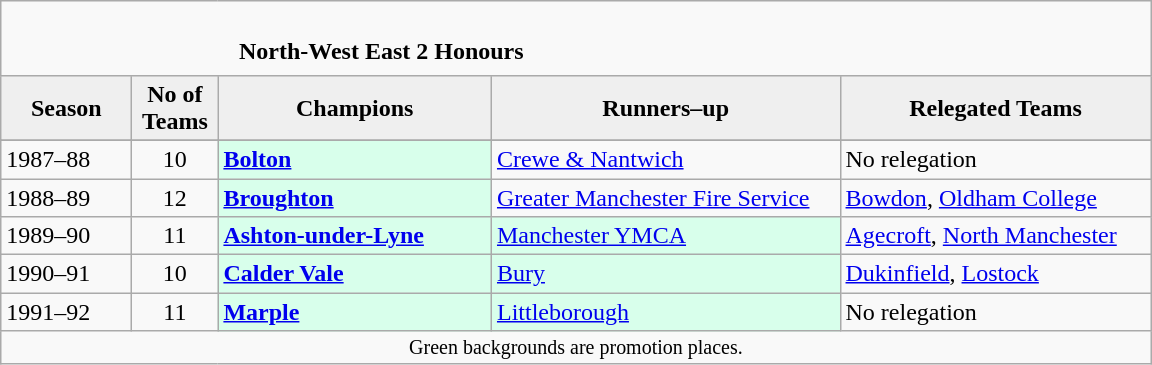<table class="wikitable" style="text-align: left;">
<tr>
<td colspan="11" cellpadding="0" cellspacing="0"><br><table border="0" style="width:100%;" cellpadding="0" cellspacing="0">
<tr>
<td style="width:20%; border:0;"></td>
<td style="border:0;"><strong>North-West East 2 Honours</strong></td>
<td style="width:20%; border:0;"></td>
</tr>
</table>
</td>
</tr>
<tr>
<th style="background:#efefef; width:80px;">Season</th>
<th style="background:#efefef; width:50px;">No of Teams</th>
<th style="background:#efefef; width:175px;">Champions</th>
<th style="background:#efefef; width:225px;">Runners–up</th>
<th style="background:#efefef; width:200px;">Relegated Teams</th>
</tr>
<tr align=left>
</tr>
<tr>
<td>1987–88</td>
<td style="text-align: center;">10</td>
<td style="background:#d8ffeb;"><strong><a href='#'>Bolton</a></strong></td>
<td><a href='#'>Crewe & Nantwich</a></td>
<td>No relegation</td>
</tr>
<tr>
<td>1988–89</td>
<td style="text-align: center;">12</td>
<td style="background:#d8ffeb;"><strong><a href='#'>Broughton</a></strong></td>
<td><a href='#'>Greater Manchester Fire Service</a></td>
<td><a href='#'>Bowdon</a>, <a href='#'>Oldham College</a></td>
</tr>
<tr>
<td>1989–90</td>
<td style="text-align: center;">11</td>
<td style="background:#d8ffeb;"><strong><a href='#'>Ashton-under-Lyne</a></strong></td>
<td style="background:#d8ffeb;"><a href='#'>Manchester YMCA</a></td>
<td><a href='#'>Agecroft</a>, <a href='#'>North Manchester</a></td>
</tr>
<tr>
<td>1990–91</td>
<td style="text-align: center;">10</td>
<td style="background:#d8ffeb;"><strong><a href='#'>Calder Vale</a></strong></td>
<td style="background:#d8ffeb;"><a href='#'>Bury</a></td>
<td><a href='#'>Dukinfield</a>, <a href='#'>Lostock</a></td>
</tr>
<tr>
<td>1991–92</td>
<td style="text-align: center;">11</td>
<td style="background:#d8ffeb;"><strong><a href='#'>Marple</a></strong></td>
<td style="background:#d8ffeb;"><a href='#'>Littleborough</a></td>
<td>No relegation</td>
</tr>
<tr>
<td colspan="15"  style="border:0; font-size:smaller; text-align:center;">Green backgrounds are promotion places.</td>
</tr>
</table>
